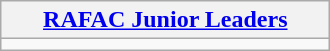<table class="wikitable">
<tr>
<th style="width: 212px;"><a href='#'>RAFAC Junior Leaders</a></th>
</tr>
<tr>
<td></td>
</tr>
</table>
